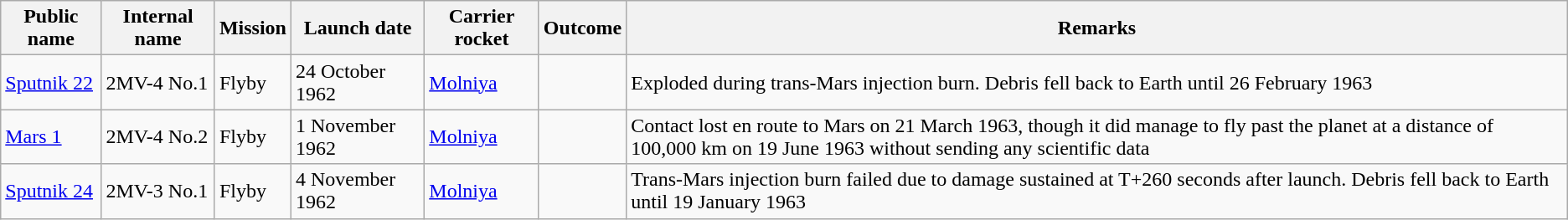<table class="wikitable sortable">
<tr>
<th>Public name</th>
<th>Internal name</th>
<th>Mission</th>
<th>Launch date</th>
<th>Carrier rocket</th>
<th>Outcome</th>
<th>Remarks</th>
</tr>
<tr>
<td><a href='#'>Sputnik 22</a></td>
<td>2MV-4 No.1</td>
<td>Flyby</td>
<td>24 October 1962</td>
<td><a href='#'>Molniya</a></td>
<td></td>
<td>Exploded during trans-Mars injection burn. Debris fell back to Earth until 26 February 1963</td>
</tr>
<tr>
<td><a href='#'>Mars 1</a></td>
<td>2MV-4 No.2</td>
<td>Flyby</td>
<td>1 November 1962</td>
<td><a href='#'>Molniya</a></td>
<td></td>
<td>Contact lost en route to Mars on 21 March 1963, though it did manage to fly past the planet at a distance of 100,000 km on 19 June 1963 without sending any scientific data</td>
</tr>
<tr>
<td><a href='#'>Sputnik 24</a></td>
<td>2MV-3 No.1</td>
<td>Flyby</td>
<td>4 November 1962</td>
<td><a href='#'>Molniya</a></td>
<td></td>
<td>Trans-Mars injection burn failed due to damage sustained at T+260 seconds after launch. Debris fell back to Earth until 19 January 1963</td>
</tr>
</table>
